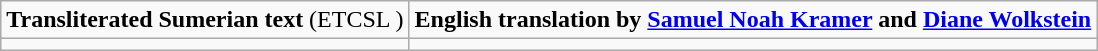<table class="wikitable">
<tr>
<td><strong>Transliterated Sumerian text</strong> (ETCSL )</td>
<td><strong>English translation by <a href='#'>Samuel Noah Kramer</a> and <a href='#'>Diane Wolkstein</a></strong></td>
</tr>
<tr>
<td></td>
<td></td>
</tr>
</table>
